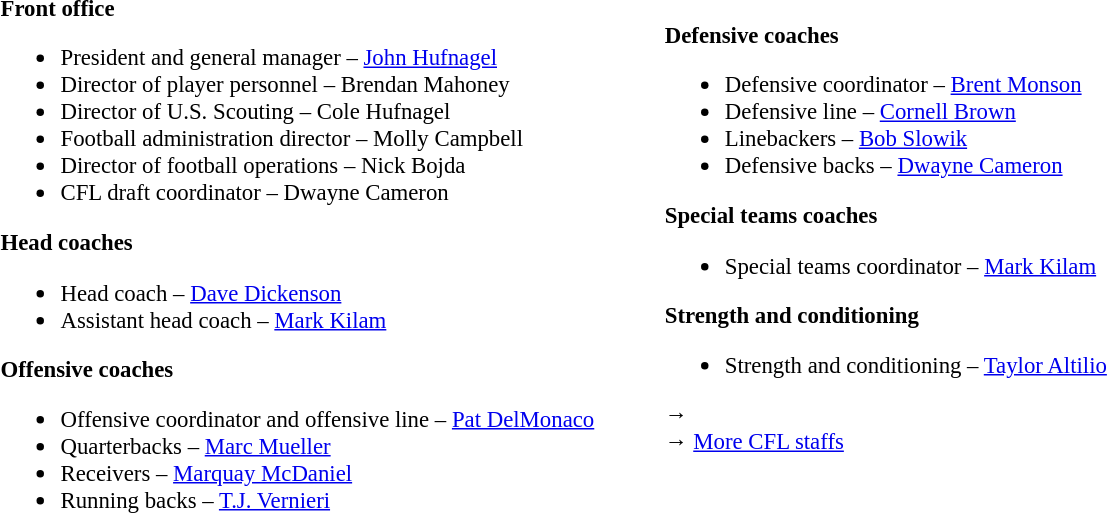<table class="toccolours" style="text-align: left;">
<tr>
<td colspan=7 style="text-align:right;"></td>
</tr>
<tr>
<td style="vertical-align:top;"></td>
<td style="font-size: 95%;vertical-align:top;"><strong>Front office</strong><br><ul><li>President and general manager – <a href='#'>John Hufnagel</a></li><li>Director of player personnel – Brendan Mahoney</li><li>Director of U.S. Scouting – Cole Hufnagel</li><li>Football administration director – Molly Campbell</li><li>Director of football operations – Nick Bojda</li><li>CFL draft coordinator – Dwayne Cameron</li></ul><strong>Head coaches</strong><ul><li>Head coach – <a href='#'>Dave Dickenson</a></li><li>Assistant head coach – <a href='#'>Mark Kilam</a></li></ul><strong>Offensive coaches</strong><ul><li>Offensive coordinator and offensive line – <a href='#'>Pat DelMonaco</a></li><li>Quarterbacks – <a href='#'>Marc Mueller</a></li><li>Receivers – <a href='#'>Marquay McDaniel</a></li><li>Running backs – <a href='#'>T.J. Vernieri</a></li></ul></td>
<td width="35"> </td>
<td style="vertical-align:top;"></td>
<td style="font-size: 95%;vertical-align:top;"><br><strong>Defensive coaches</strong><ul><li>Defensive coordinator – <a href='#'>Brent Monson</a></li><li>Defensive line – <a href='#'>Cornell Brown</a></li><li>Linebackers – <a href='#'>Bob Slowik</a></li><li>Defensive backs – <a href='#'>Dwayne Cameron</a></li></ul><strong>Special teams coaches</strong><ul><li>Special teams coordinator – <a href='#'>Mark Kilam</a></li></ul><strong>Strength and conditioning</strong><ul><li>Strength and conditioning – <a href='#'>Taylor Altilio</a></li></ul>→ <span> </span><br>
→ <a href='#'>More CFL staffs</a></td>
</tr>
</table>
